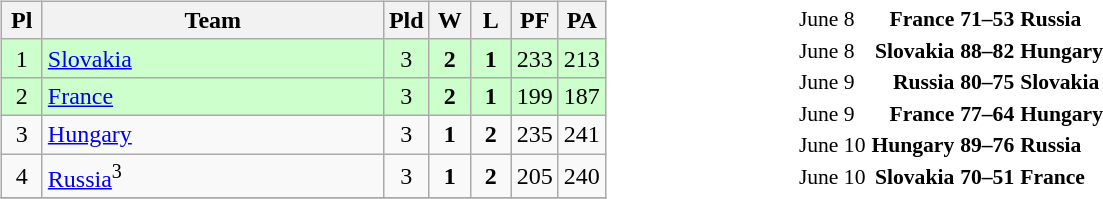<table>
<tr>
<td width="50%"><br><table class="wikitable" style="text-align: center;">
<tr>
<th width=20>Pl</th>
<th width=220>Team</th>
<th width=20>Pld</th>
<th width=20>W</th>
<th width=20>L</th>
<th width=20>PF</th>
<th width=20>PA</th>
</tr>
<tr bgcolor=ccffcc>
<td>1</td>
<td align="left"> <a href='#'>Slovakia</a></td>
<td>3</td>
<td><strong>2</strong></td>
<td><strong>1</strong></td>
<td>233</td>
<td>213</td>
</tr>
<tr bgcolor=ccffcc>
<td>2</td>
<td align="left"> <a href='#'>France</a></td>
<td>3</td>
<td><strong>2</strong></td>
<td><strong>1</strong></td>
<td>199</td>
<td>187</td>
</tr>
<tr>
<td>3</td>
<td align="left"> <a href='#'>Hungary</a></td>
<td>3</td>
<td><strong>1</strong></td>
<td><strong>2</strong></td>
<td>235</td>
<td>241</td>
</tr>
<tr>
<td>4</td>
<td align="left"> <a href='#'>Russia</a><sup>3</sup></td>
<td>3</td>
<td><strong>1</strong></td>
<td><strong>2</strong></td>
<td>205</td>
<td>240</td>
</tr>
<tr>
</tr>
</table>
</td>
<td><br><table style="font-size:90%; margin: 0 auto;">
<tr>
<td>June 8</td>
<td align="right"><strong>France</strong> </td>
<td align="center"><strong>71–53</strong></td>
<td><strong> Russia</strong></td>
</tr>
<tr>
<td>June 8</td>
<td align="right"><strong>Slovakia</strong> </td>
<td align="center"><strong>88–82</strong></td>
<td><strong> Hungary</strong></td>
</tr>
<tr>
<td>June 9</td>
<td align="right"><strong>Russia</strong> </td>
<td align="center"><strong>80–75</strong></td>
<td><strong> Slovakia</strong></td>
</tr>
<tr>
<td>June 9</td>
<td align="right"><strong>France</strong> </td>
<td align="center"><strong>77–64</strong></td>
<td><strong> Hungary</strong></td>
</tr>
<tr>
<td>June 10</td>
<td align="right"><strong>Hungary</strong> </td>
<td align="center"><strong>89–76</strong></td>
<td><strong> Russia</strong></td>
</tr>
<tr>
<td>June 10</td>
<td align="right"><strong>Slovakia</strong> </td>
<td align="center"><strong>70–51</strong></td>
<td><strong> France</strong></td>
</tr>
<tr>
</tr>
</table>
</td>
</tr>
</table>
